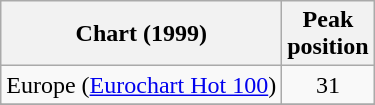<table class="wikitable sortable">
<tr>
<th>Chart (1999)</th>
<th>Peak<br>position</th>
</tr>
<tr>
<td>Europe (<a href='#'>Eurochart Hot 100</a>)</td>
<td align="center">31</td>
</tr>
<tr>
</tr>
<tr>
</tr>
<tr>
</tr>
</table>
